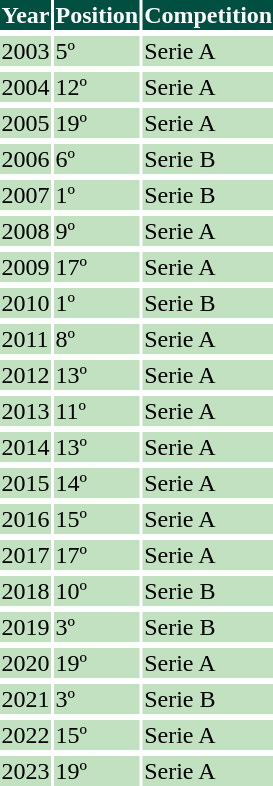<table>
<tr ---- style="background:#4F7942">
</tr>
<tr align="center" style="background:#014F41; color:white;">
<th>Year</th>
<th>Position</th>
<th>Competition</th>
</tr>
<tr>
</tr>
<tr ---- style="background:#C1E1C1">
<td>2003</td>
<td>5º</td>
<td>Serie A</td>
</tr>
<tr>
</tr>
<tr ---- style="background:#C1E1C1">
<td>2004</td>
<td>12º</td>
<td>Serie A</td>
</tr>
<tr>
</tr>
<tr ---- style="background:#C1E1C1">
<td>2005</td>
<td>19º</td>
<td>Serie A</td>
</tr>
<tr>
</tr>
<tr ---- style="background:#C1E1C1">
<td>2006</td>
<td>6º</td>
<td>Serie B</td>
</tr>
<tr>
</tr>
<tr ---- style="background:#C1E1C1">
<td>2007</td>
<td>1º</td>
<td>Serie B</td>
</tr>
<tr>
</tr>
<tr ---- style="background:#C1E1C1">
<td>2008</td>
<td>9º</td>
<td>Serie A</td>
</tr>
<tr>
</tr>
<tr ---- style="background:#C1E1C1">
<td>2009</td>
<td>17º</td>
<td>Serie A</td>
</tr>
<tr>
</tr>
<tr ---- style="background:#C1E1C1">
<td>2010</td>
<td>1º</td>
<td>Serie B</td>
</tr>
<tr>
</tr>
<tr ---- style="background:#C1E1C1">
<td>2011</td>
<td>8º</td>
<td>Serie A</td>
</tr>
<tr>
</tr>
<tr ---- style="background:#C1E1C1">
<td>2012</td>
<td>13º</td>
<td>Serie A</td>
</tr>
<tr>
</tr>
<tr ---- style="background:#C1E1C1">
<td>2013</td>
<td>11º</td>
<td>Serie A</td>
</tr>
<tr>
</tr>
<tr ---- style="background:#C1E1C1">
<td>2014</td>
<td>13º</td>
<td>Serie A</td>
</tr>
<tr>
</tr>
<tr ---- style="background:#C1E1C1">
<td>2015</td>
<td>14º</td>
<td>Serie A</td>
</tr>
<tr>
</tr>
<tr ---- style="background:#C1E1C1">
<td>2016</td>
<td>15º</td>
<td>Serie A</td>
</tr>
<tr>
</tr>
<tr ---- style="background:#C1E1C1">
<td>2017</td>
<td>17º</td>
<td>Serie A</td>
</tr>
<tr>
</tr>
<tr ---- style="background:#C1E1C1">
<td>2018</td>
<td>10º</td>
<td>Serie B</td>
</tr>
<tr>
</tr>
<tr ---- style="background:#C1E1C1">
<td>2019</td>
<td>3º</td>
<td>Serie B</td>
</tr>
<tr>
</tr>
<tr ---- style="background:#C1E1C1">
<td>2020</td>
<td>19º</td>
<td>Serie A</td>
</tr>
<tr>
</tr>
<tr ---- style="background:#C1E1C1">
<td>2021</td>
<td>3º</td>
<td>Serie B</td>
</tr>
<tr>
</tr>
<tr ---- style="background:#C1E1C1">
<td>2022</td>
<td>15º</td>
<td>Serie A</td>
</tr>
<tr>
</tr>
<tr ---- style="background:#C1E1C1">
<td>2023</td>
<td>19º</td>
<td>Serie A</td>
</tr>
</table>
